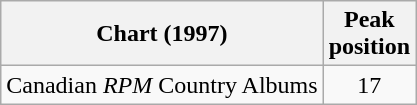<table class="wikitable">
<tr>
<th>Chart (1997)</th>
<th>Peak<br>position</th>
</tr>
<tr>
<td>Canadian <em>RPM</em> Country Albums</td>
<td align="center">17</td>
</tr>
</table>
